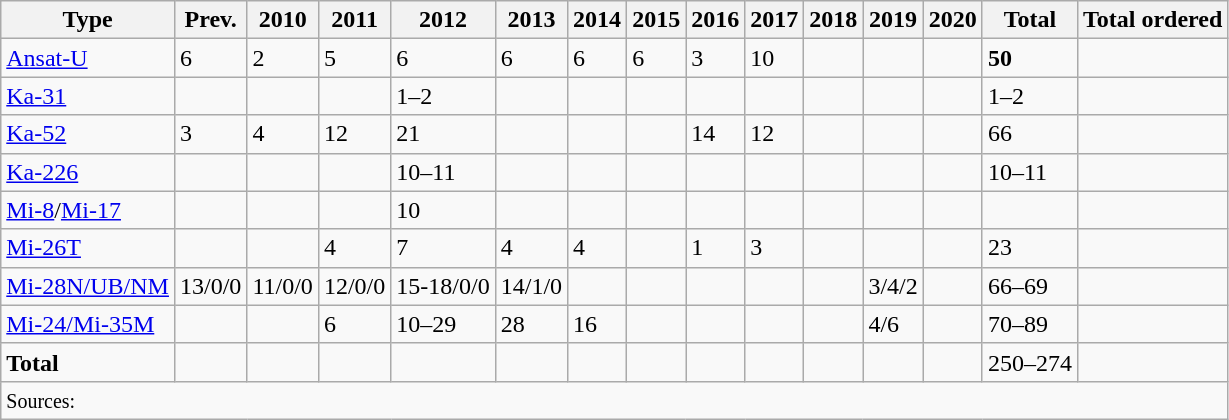<table class="wikitable nowrap">
<tr>
<th>Type</th>
<th>Prev.</th>
<th>2010</th>
<th>2011</th>
<th>2012</th>
<th>2013</th>
<th>2014</th>
<th>2015</th>
<th>2016</th>
<th>2017</th>
<th>2018</th>
<th>2019</th>
<th>2020</th>
<th>Total</th>
<th>Total ordered</th>
</tr>
<tr>
<td><a href='#'>Ansat-U</a></td>
<td>6</td>
<td>2</td>
<td>5</td>
<td>6</td>
<td>6</td>
<td>6</td>
<td>6</td>
<td>3</td>
<td>10</td>
<td></td>
<td></td>
<td></td>
<td><strong>50</strong></td>
<td></td>
</tr>
<tr>
<td><a href='#'>Ka-31</a></td>
<td></td>
<td></td>
<td></td>
<td>1–2</td>
<td></td>
<td></td>
<td></td>
<td></td>
<td></td>
<td></td>
<td></td>
<td></td>
<td>1–2</td>
<td></td>
</tr>
<tr>
<td><a href='#'>Ka-52</a></td>
<td>3</td>
<td>4</td>
<td>12</td>
<td>21</td>
<td></td>
<td></td>
<td></td>
<td>14</td>
<td>12</td>
<td></td>
<td></td>
<td></td>
<td>66</td>
<td></td>
</tr>
<tr>
<td><a href='#'>Ka-226</a></td>
<td></td>
<td></td>
<td></td>
<td>10–11</td>
<td></td>
<td></td>
<td></td>
<td></td>
<td></td>
<td></td>
<td></td>
<td></td>
<td>10–11</td>
<td></td>
</tr>
<tr>
<td><a href='#'>Mi-8</a>/<a href='#'>Mi-17</a></td>
<td></td>
<td></td>
<td></td>
<td>10</td>
<td></td>
<td></td>
<td></td>
<td></td>
<td></td>
<td></td>
<td></td>
<td></td>
<td></td>
<td></td>
</tr>
<tr>
<td><a href='#'>Mi-26T</a></td>
<td></td>
<td></td>
<td>4</td>
<td>7</td>
<td>4</td>
<td>4</td>
<td></td>
<td>1</td>
<td>3</td>
<td></td>
<td></td>
<td></td>
<td>23</td>
<td></td>
</tr>
<tr>
<td><a href='#'>Mi-28N/UB/NM</a></td>
<td>13/0/0</td>
<td>11/0/0</td>
<td>12/0/0</td>
<td>15-18/0/0</td>
<td>14/1/0</td>
<td></td>
<td></td>
<td></td>
<td></td>
<td></td>
<td>3/4/2</td>
<td></td>
<td>66–69</td>
<td></td>
</tr>
<tr>
<td><a href='#'>Mi-24/Mi-35M</a></td>
<td></td>
<td></td>
<td>6</td>
<td>10–29</td>
<td>28</td>
<td>16</td>
<td></td>
<td></td>
<td></td>
<td></td>
<td>4/6</td>
<td></td>
<td>70–89</td>
<td></td>
</tr>
<tr>
<td><strong>Total</strong></td>
<td></td>
<td></td>
<td></td>
<td></td>
<td></td>
<td></td>
<td></td>
<td></td>
<td></td>
<td></td>
<td></td>
<td></td>
<td>250–274</td>
<td></td>
</tr>
<tr>
<td colspan="15"><small>Sources:</small> </td>
</tr>
</table>
